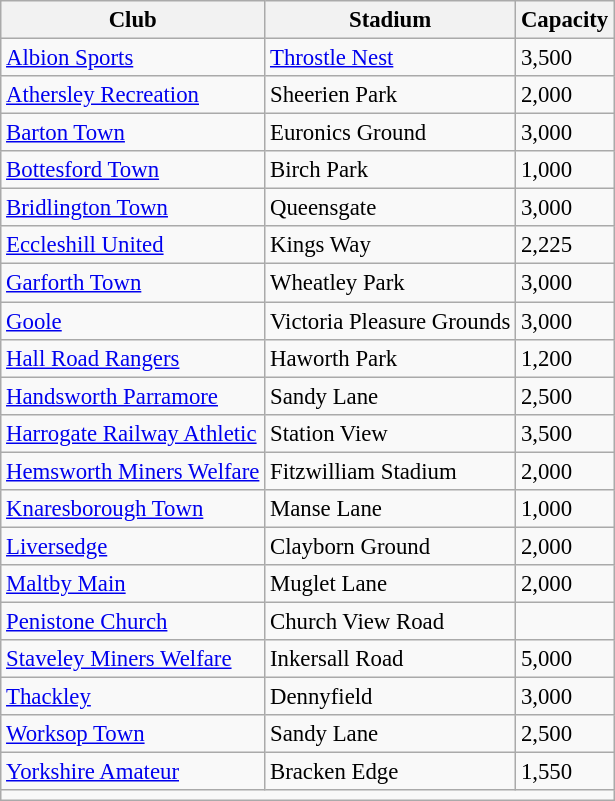<table class="wikitable sortable" style="font-size:95%">
<tr>
<th>Club</th>
<th>Stadium</th>
<th>Capacity</th>
</tr>
<tr>
<td><a href='#'>Albion Sports</a></td>
<td><a href='#'>Throstle Nest</a></td>
<td>3,500</td>
</tr>
<tr>
<td><a href='#'>Athersley Recreation</a></td>
<td>Sheerien Park</td>
<td>2,000</td>
</tr>
<tr>
<td><a href='#'>Barton Town</a></td>
<td>Euronics Ground</td>
<td>3,000</td>
</tr>
<tr>
<td><a href='#'>Bottesford Town</a></td>
<td>Birch Park</td>
<td>1,000</td>
</tr>
<tr>
<td><a href='#'>Bridlington Town</a></td>
<td>Queensgate</td>
<td>3,000</td>
</tr>
<tr>
<td><a href='#'>Eccleshill United</a></td>
<td>Kings Way</td>
<td>2,225</td>
</tr>
<tr>
<td><a href='#'>Garforth Town</a></td>
<td>Wheatley Park</td>
<td>3,000</td>
</tr>
<tr>
<td><a href='#'>Goole</a></td>
<td>Victoria Pleasure Grounds</td>
<td>3,000</td>
</tr>
<tr>
<td><a href='#'>Hall Road Rangers</a></td>
<td>Haworth Park</td>
<td>1,200</td>
</tr>
<tr>
<td><a href='#'>Handsworth Parramore</a></td>
<td>Sandy Lane</td>
<td>2,500</td>
</tr>
<tr>
<td><a href='#'>Harrogate Railway Athletic</a></td>
<td>Station View</td>
<td>3,500</td>
</tr>
<tr>
<td><a href='#'>Hemsworth Miners Welfare</a></td>
<td>Fitzwilliam Stadium</td>
<td>2,000</td>
</tr>
<tr>
<td><a href='#'>Knaresborough Town</a></td>
<td>Manse Lane</td>
<td>1,000</td>
</tr>
<tr>
<td><a href='#'>Liversedge</a></td>
<td>Clayborn Ground</td>
<td>2,000</td>
</tr>
<tr>
<td><a href='#'>Maltby Main</a></td>
<td>Muglet Lane</td>
<td>2,000</td>
</tr>
<tr>
<td><a href='#'>Penistone Church</a></td>
<td>Church View Road</td>
<td></td>
</tr>
<tr>
<td><a href='#'>Staveley Miners Welfare</a></td>
<td>Inkersall Road</td>
<td>5,000</td>
</tr>
<tr>
<td><a href='#'>Thackley</a></td>
<td>Dennyfield</td>
<td>3,000</td>
</tr>
<tr>
<td><a href='#'>Worksop Town</a></td>
<td>Sandy Lane</td>
<td>2,500</td>
</tr>
<tr>
<td><a href='#'>Yorkshire Amateur</a></td>
<td>Bracken Edge</td>
<td>1,550</td>
</tr>
<tr>
<td colspan=3></td>
</tr>
</table>
